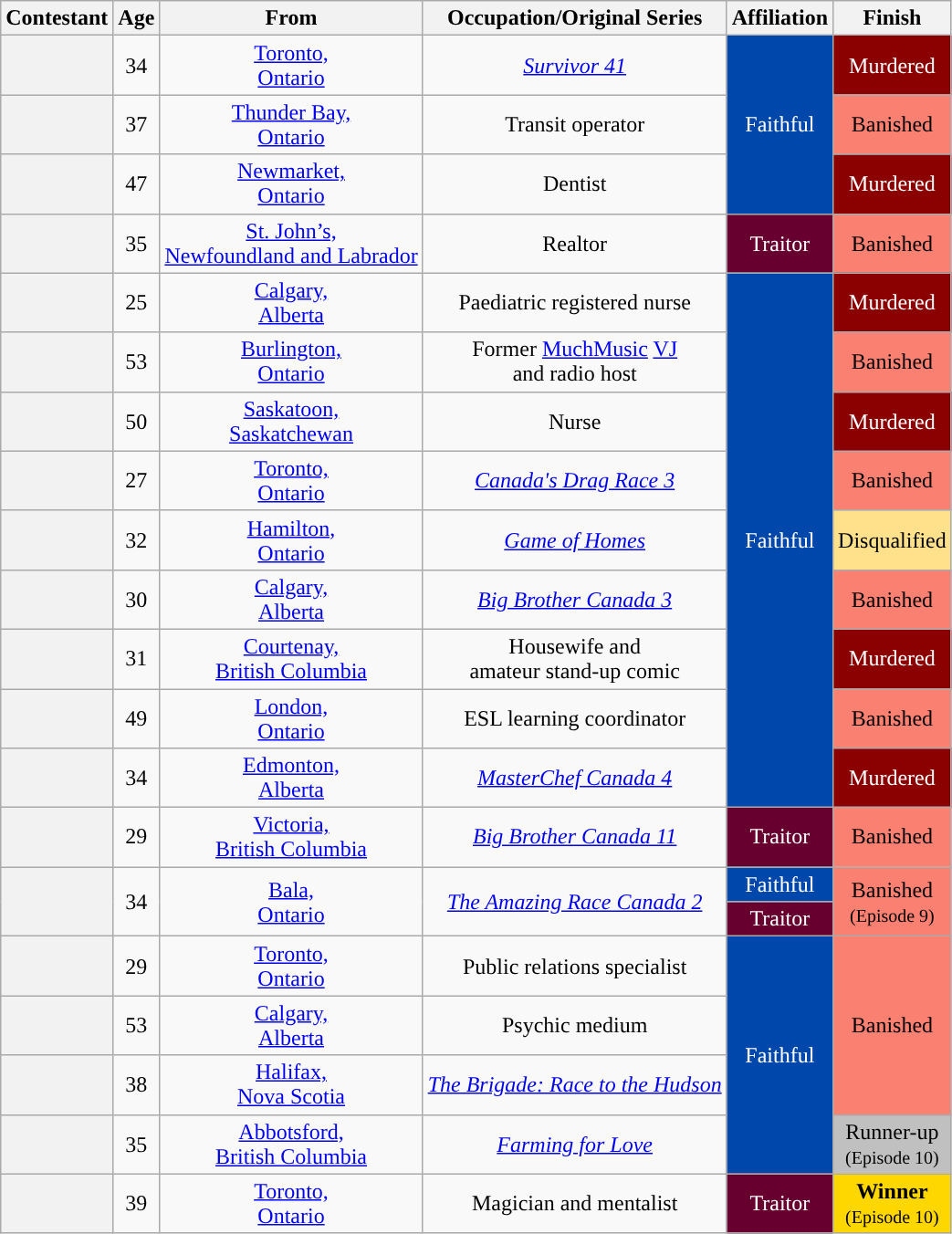<table class="wikitable sortable" style="text-align:center;">
<tr>
<th scope="col">Contestant</th>
<th scope="col">Age</th>
<th scope="col" class="unsortable">From</th>
<th scope="col" class="unsortable">Occupation/Original Series</th>
<th scope="col" class="unsortable">Affiliation</th>
<th scope="col" class="unsortable">Finish</th>
</tr>
<tr>
<th scope="row" style="text-align:left"></th>
<td>34</td>
<td><a href='#'>Toronto,<br>Ontario</a></td>
<td><em><a href='#'>Survivor 41</a></em></td>
<td rowspan="3" bgcolor="#0047AB" style="color:#FFFFFF;">Faithful</td>
<td style="background:darkred; color:white;">Murdered<br></td>
</tr>
<tr>
<th scope="row" style="text-align:left"></th>
<td>37</td>
<td><a href='#'>Thunder Bay, <br>Ontario</a></td>
<td>Transit operator</td>
<td style="background:salmon; color:black;">Banished<br></td>
</tr>
<tr>
<th scope="row" style="text-align:left"></th>
<td>47</td>
<td><a href='#'>Newmarket,<br>Ontario</a></td>
<td>Dentist</td>
<td style="background:darkred; color:white;">Murdered<br></td>
</tr>
<tr>
<th scope="row" style="text-align:left"></th>
<td>35</td>
<td><a href='#'>St. John’s,<br>Newfoundland and Labrador</a></td>
<td>Realtor</td>
<td bgcolor="#67002f" align="center" span style="color:#FFFFFF;">Traitor</td>
<td style="background:salmon; color:black;">Banished<br></td>
</tr>
<tr>
<th scope="row" style="text-align:left"></th>
<td>25</td>
<td><a href='#'>Calgary,<br>Alberta</a></td>
<td>Paediatric registered nurse</td>
<td rowspan="9" bgcolor="#0047AB" style="color:#FFFFFF;">Faithful</td>
<td style="background:darkred; color:white;">Murdered<br></td>
</tr>
<tr>
<th scope="row" style="text-align:left"></th>
<td>53</td>
<td><a href='#'>Burlington,<br>Ontario</a></td>
<td>Former <a href='#'>MuchMusic</a> <a href='#'>VJ</a><br>and radio host</td>
<td style="background:salmon; color:black;">Banished<br></td>
</tr>
<tr>
<th scope="row" style="text-align:left"></th>
<td>50</td>
<td><a href='#'>Saskatoon,<br>Saskatchewan</a></td>
<td>Nurse</td>
<td style="background:darkred; color:white;">Murdered<br></td>
</tr>
<tr>
<th scope="row" style="text-align:left"></th>
<td>27</td>
<td><a href='#'>Toronto,<br>Ontario</a></td>
<td><em><a href='#'>Canada's Drag Race 3</a></em></td>
<td style="background:salmon; color:black;">Banished<br></td>
</tr>
<tr>
<th scope="row" style="text-align:left"></th>
<td>32</td>
<td><a href='#'>Hamilton,<br>Ontario</a></td>
<td><em><a href='#'>Game of Homes</a></em></td>
<td style="background:#ffe08b" color:black;">Disqualified<br></td>
</tr>
<tr>
<th scope="row" style="text-align:left"></th>
<td>30</td>
<td><a href='#'>Calgary,<br>Alberta</a></td>
<td><em><a href='#'>Big Brother Canada 3</a></em></td>
<td style="background:salmon; color:black;">Banished<br></td>
</tr>
<tr>
<th scope="row" style="text-align:left"></th>
<td>31</td>
<td><a href='#'>Courtenay,<br>British Columbia</a></td>
<td>Housewife and<br>amateur stand-up comic</td>
<td style="background:darkred; color:white;">Murdered<br></td>
</tr>
<tr>
<th scope="row" style="text-align:left"></th>
<td>49</td>
<td><a href='#'>London,<br>Ontario</a></td>
<td>ESL learning coordinator</td>
<td style="background:salmon; color:black;">Banished<br></td>
</tr>
<tr>
<th scope="row" style="text-align:left"></th>
<td>34</td>
<td><a href='#'>Edmonton,<br>Alberta</a></td>
<td><em><a href='#'>MasterChef Canada 4</a></em></td>
<td style="background:darkred; color:white;">Murdered<br></td>
</tr>
<tr>
<th scope="row" style="text-align:left"></th>
<td>29</td>
<td><a href='#'>Victoria,<br>British Columbia</a></td>
<td><em><a href='#'>Big Brother Canada 11</a></em></td>
<td bgcolor="#67002f" align="center" span style="color:#FFFFFF;">Traitor</td>
<td style="background:salmon; color:black;">Banished<br></td>
</tr>
<tr>
<th rowspan="2"  scope="row" style="text-align:left"></th>
<td rowspan="2">34</td>
<td rowspan="2"><a href='#'>Bala,<br>Ontario</a></td>
<td rowspan="2"><em><a href='#'>The Amazing Race Canada 2</a></em></td>
<td bgcolor="#0047AB" align="center" span style="color:#FFFFFF;">Faithful</td>
<td rowspan="2" style="background:salmon; color:black;">Banished<br><small>(Episode 9)</small></td>
</tr>
<tr>
<td bgcolor="#67002f" style="color:#FFFFFF;">Traitor</td>
</tr>
<tr>
<th scope="row" style="text-align:left"></th>
<td>29</td>
<td><a href='#'>Toronto,<br>Ontario</a></td>
<td>Public relations specialist</td>
<td bgcolor="#0047AB" rowspan="4" style="color:#FFFFFF;">Faithful</td>
<td rowspan="3" style="background:salmon; color:black;">Banished<br></td>
</tr>
<tr>
<th scope="row" style="text-align:left"></th>
<td>53</td>
<td><a href='#'>Calgary,<br>Alberta</a></td>
<td>Psychic medium</td>
</tr>
<tr>
<th scope="row" style="text-align:left"></th>
<td>38</td>
<td><a href='#'>Halifax,<br>Nova Scotia</a></td>
<td><em><a href='#'>The Brigade: Race to the Hudson</a></em></td>
</tr>
<tr>
<th scope="row" style="text-align:left"></th>
<td>35</td>
<td><a href='#'>Abbotsford,<br>British Columbia</a></td>
<td><em><a href='#'>Farming for Love</a></em></td>
<td bgcolor="silver">Runner-up<br><small>(Episode 10)</small></td>
</tr>
<tr>
<th scope="row" style="text-align:left"></th>
<td>39</td>
<td><a href='#'>Toronto,<br>Ontario</a></td>
<td>Magician and mentalist</td>
<td bgcolor="#67002f" align="center" span style="color:#FFFFFF;">Traitor</td>
<td style="background:gold; color:black;"><strong>Winner</strong><br><small>(Episode 10)</small></td>
</tr>
</table>
